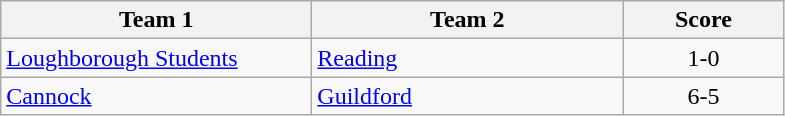<table class="wikitable" style="font-size: 100%">
<tr>
<th width=200>Team 1</th>
<th width=200>Team 2</th>
<th width=100>Score</th>
</tr>
<tr>
<td><a href='#'>Loughborough Students</a></td>
<td><a href='#'>Reading</a></td>
<td align=center>1-0</td>
</tr>
<tr>
<td><a href='#'>Cannock</a></td>
<td><a href='#'>Guildford</a></td>
<td align=center>6-5</td>
</tr>
</table>
